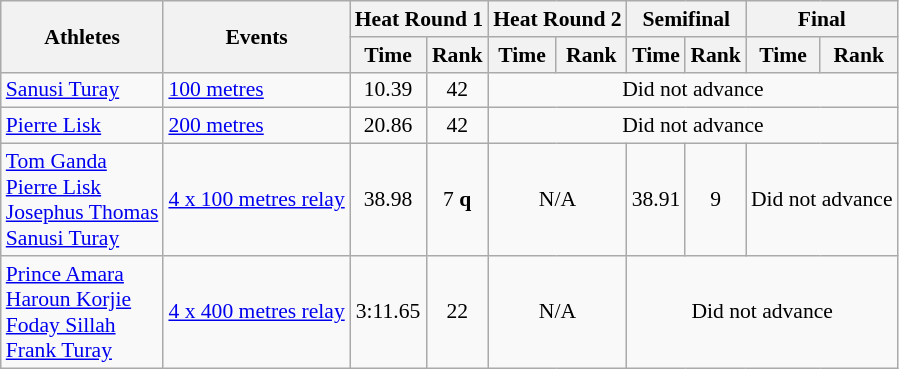<table class=wikitable style=font-size:90%>
<tr>
<th rowspan=2>Athletes</th>
<th rowspan=2>Events</th>
<th colspan=2>Heat Round 1</th>
<th colspan=2>Heat Round 2</th>
<th colspan=2>Semifinal</th>
<th colspan=2>Final</th>
</tr>
<tr>
<th>Time</th>
<th>Rank</th>
<th>Time</th>
<th>Rank</th>
<th>Time</th>
<th>Rank</th>
<th>Time</th>
<th>Rank</th>
</tr>
<tr>
<td><a href='#'>Sanusi Turay</a></td>
<td><a href='#'>100 metres</a></td>
<td align=center>10.39</td>
<td align=center>42</td>
<td align=center colspan=6>Did not advance</td>
</tr>
<tr>
<td><a href='#'>Pierre Lisk</a></td>
<td><a href='#'>200 metres</a></td>
<td align=center>20.86</td>
<td align=center>42</td>
<td align=center colspan=6>Did not advance</td>
</tr>
<tr>
<td><a href='#'>Tom Ganda</a><br><a href='#'>Pierre Lisk</a><br><a href='#'>Josephus Thomas</a><br><a href='#'>Sanusi Turay</a></td>
<td><a href='#'>4 x 100 metres relay</a></td>
<td align=center>38.98</td>
<td align=center>7 <strong>q</strong></td>
<td align=center colspan=2>N/A</td>
<td align=center>38.91</td>
<td align=center>9</td>
<td align=center colspan=6>Did not advance</td>
</tr>
<tr>
<td><a href='#'>Prince Amara</a><br><a href='#'>Haroun Korjie</a><br><a href='#'>Foday Sillah</a><br><a href='#'>Frank Turay</a></td>
<td><a href='#'>4 x 400 metres relay</a></td>
<td align=center>3:11.65</td>
<td align=center>22</td>
<td align=center colspan=2>N/A</td>
<td align=center colspan=4>Did not advance</td>
</tr>
</table>
